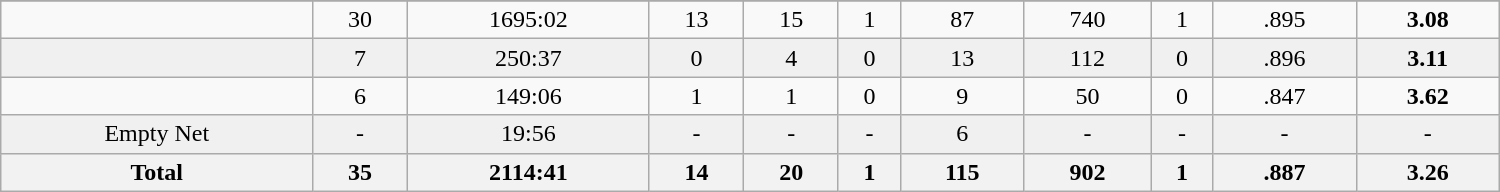<table class="wikitable sortable" width ="1000">
<tr align="center">
</tr>
<tr align="center" bgcolor="">
<td></td>
<td>30</td>
<td>1695:02</td>
<td>13</td>
<td>15</td>
<td>1</td>
<td>87</td>
<td>740</td>
<td>1</td>
<td>.895</td>
<td><strong>3.08</strong></td>
</tr>
<tr align="center" bgcolor="f0f0f0">
<td></td>
<td>7</td>
<td>250:37</td>
<td>0</td>
<td>4</td>
<td>0</td>
<td>13</td>
<td>112</td>
<td>0</td>
<td>.896</td>
<td><strong>3.11</strong></td>
</tr>
<tr align="center" bgcolor="">
<td></td>
<td>6</td>
<td>149:06</td>
<td>1</td>
<td>1</td>
<td>0</td>
<td>9</td>
<td>50</td>
<td>0</td>
<td>.847</td>
<td><strong>3.62</strong></td>
</tr>
<tr align="center" bgcolor="f0f0f0">
<td>Empty Net</td>
<td>-</td>
<td>19:56</td>
<td>-</td>
<td>-</td>
<td>-</td>
<td>6</td>
<td>-</td>
<td>-</td>
<td>-</td>
<td>-</td>
</tr>
<tr>
<th>Total</th>
<th>35</th>
<th>2114:41</th>
<th>14</th>
<th>20</th>
<th>1</th>
<th>115</th>
<th>902</th>
<th>1</th>
<th>.887</th>
<th>3.26</th>
</tr>
</table>
